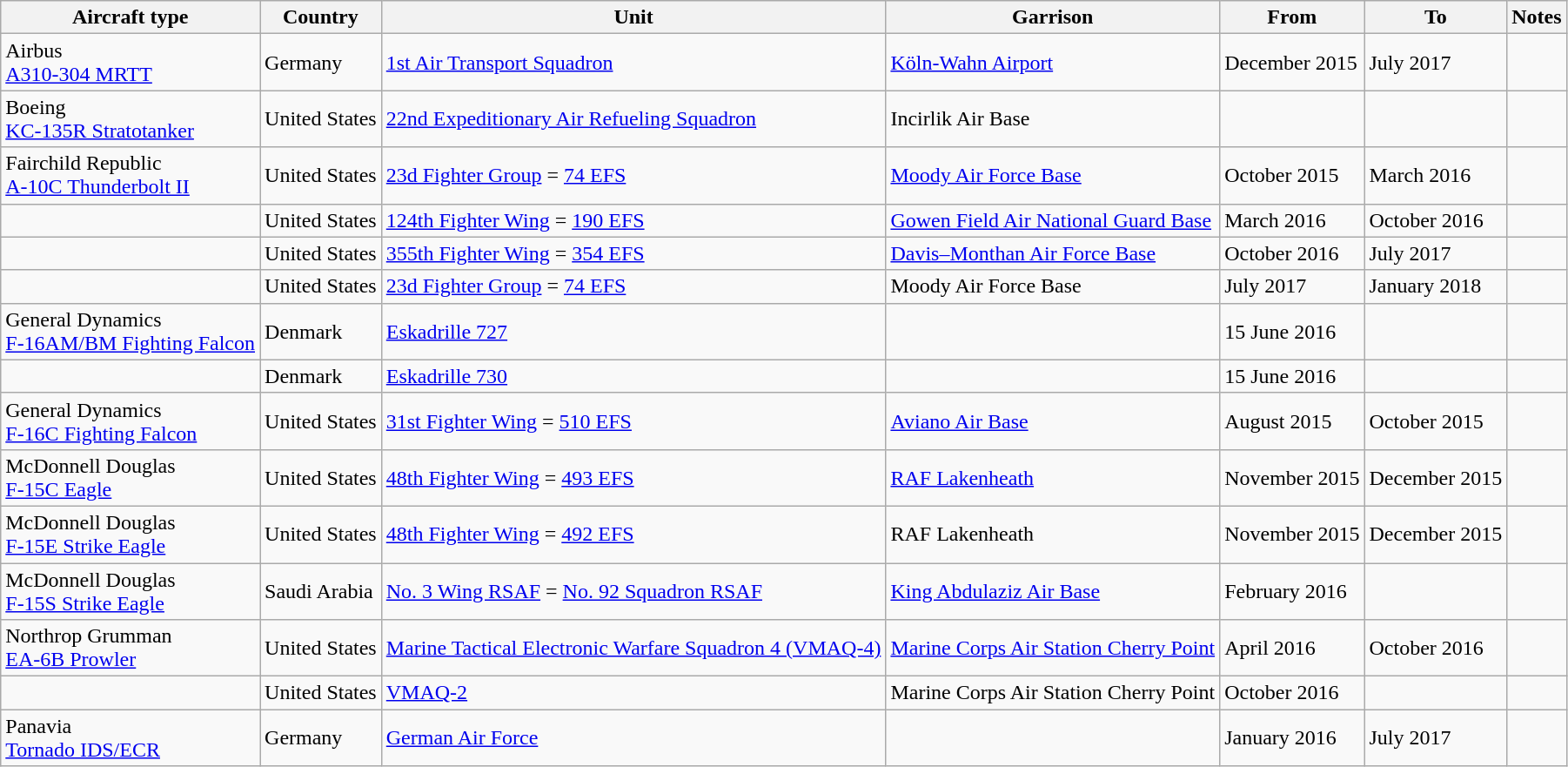<table class="wikitable">
<tr>
<th>Aircraft type</th>
<th>Country</th>
<th>Unit</th>
<th>Garrison</th>
<th>From</th>
<th>To</th>
<th>Notes</th>
</tr>
<tr>
<td>Airbus<br><a href='#'>A310-304 MRTT</a></td>
<td>Germany</td>
<td><a href='#'>1st Air Transport Squadron</a></td>
<td><a href='#'>Köln-Wahn Airport</a></td>
<td>December 2015</td>
<td>July 2017</td>
<td></td>
</tr>
<tr>
<td>Boeing<br><a href='#'>KC-135R Stratotanker</a></td>
<td>United States</td>
<td><a href='#'>22nd Expeditionary Air Refueling Squadron</a></td>
<td>Incirlik Air Base</td>
<td></td>
<td></td>
<td></td>
</tr>
<tr>
<td>Fairchild Republic<br><a href='#'>A-10C Thunderbolt II</a></td>
<td>United States</td>
<td><a href='#'>23d Fighter Group</a> = <a href='#'>74 EFS</a></td>
<td><a href='#'>Moody Air Force Base</a></td>
<td>October 2015</td>
<td>March 2016</td>
<td></td>
</tr>
<tr>
<td></td>
<td>United States</td>
<td><a href='#'>124th Fighter Wing</a> = <a href='#'>190 EFS</a></td>
<td><a href='#'>Gowen Field Air National Guard Base</a></td>
<td>March 2016</td>
<td>October 2016</td>
<td></td>
</tr>
<tr>
<td></td>
<td>United States</td>
<td><a href='#'>355th Fighter Wing</a> = <a href='#'>354 EFS</a></td>
<td><a href='#'>Davis–Monthan Air Force Base</a></td>
<td>October 2016</td>
<td>July 2017</td>
<td></td>
</tr>
<tr>
<td></td>
<td>United States</td>
<td><a href='#'>23d Fighter Group</a> = <a href='#'>74 EFS</a></td>
<td>Moody Air Force Base</td>
<td>July 2017</td>
<td>January 2018</td>
<td></td>
</tr>
<tr>
<td>General Dynamics<br><a href='#'>F-16AM/BM Fighting Falcon</a></td>
<td>Denmark</td>
<td><a href='#'>Eskadrille 727</a></td>
<td></td>
<td>15 June 2016</td>
<td></td>
<td></td>
</tr>
<tr>
<td></td>
<td>Denmark</td>
<td><a href='#'>Eskadrille 730</a></td>
<td></td>
<td>15 June 2016</td>
<td></td>
<td></td>
</tr>
<tr>
<td>General Dynamics<br><a href='#'>F-16C Fighting Falcon</a></td>
<td>United States</td>
<td><a href='#'>31st Fighter Wing</a> = <a href='#'>510 EFS</a></td>
<td><a href='#'>Aviano Air Base</a></td>
<td>August 2015</td>
<td>October 2015</td>
<td></td>
</tr>
<tr>
<td>McDonnell Douglas<br><a href='#'>F-15C Eagle</a></td>
<td>United States</td>
<td><a href='#'>48th Fighter Wing</a> = <a href='#'>493 EFS</a></td>
<td><a href='#'>RAF Lakenheath</a></td>
<td>November 2015</td>
<td>December 2015</td>
<td></td>
</tr>
<tr>
<td>McDonnell Douglas<br><a href='#'>F-15E Strike Eagle</a></td>
<td>United States</td>
<td><a href='#'>48th Fighter Wing</a> = <a href='#'>492 EFS</a></td>
<td>RAF Lakenheath</td>
<td>November 2015 </td>
<td>December 2015</td>
<td></td>
</tr>
<tr>
<td>McDonnell Douglas<br><a href='#'>F-15S Strike Eagle</a></td>
<td>Saudi Arabia</td>
<td><a href='#'>No. 3 Wing RSAF</a> = <a href='#'>No. 92 Squadron RSAF</a></td>
<td><a href='#'>King Abdulaziz Air Base</a></td>
<td>February 2016</td>
<td></td>
<td></td>
</tr>
<tr>
<td>Northrop Grumman<br><a href='#'>EA-6B Prowler</a></td>
<td>United States</td>
<td><a href='#'>Marine Tactical Electronic Warfare Squadron 4 (VMAQ-4)</a></td>
<td><a href='#'>Marine Corps Air Station Cherry Point</a></td>
<td>April 2016</td>
<td>October 2016</td>
<td></td>
</tr>
<tr>
<td></td>
<td>United States</td>
<td><a href='#'>VMAQ-2</a></td>
<td>Marine Corps Air Station Cherry Point</td>
<td>October 2016</td>
<td></td>
<td></td>
</tr>
<tr>
<td>Panavia<br><a href='#'>Tornado IDS/ECR</a></td>
<td>Germany</td>
<td><a href='#'>German Air Force</a></td>
<td></td>
<td>January 2016</td>
<td>July 2017</td>
<td></td>
</tr>
</table>
